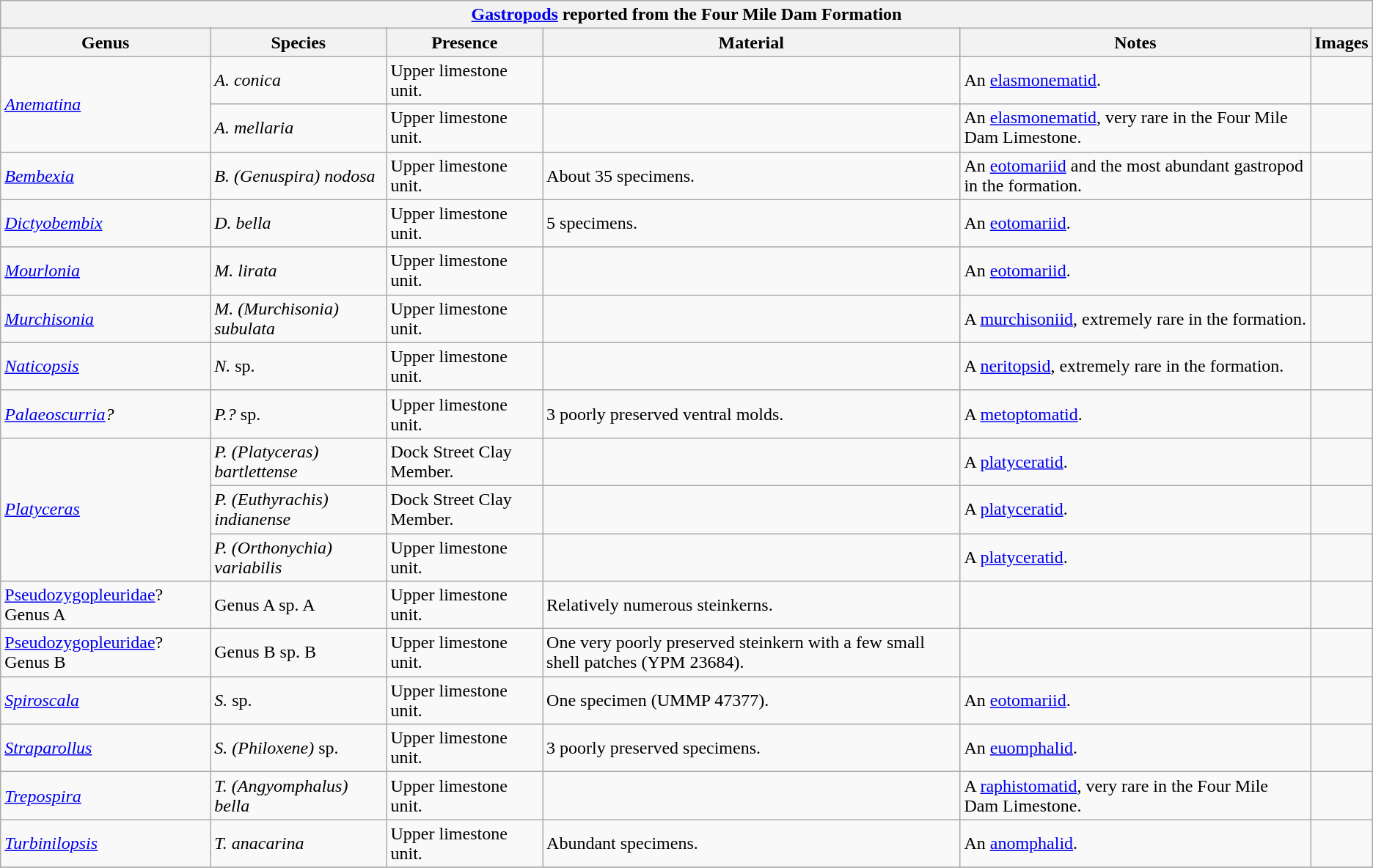<table class="wikitable" align="center">
<tr>
<th colspan="6" align="center"><strong><a href='#'>Gastropods</a> reported from the Four Mile Dam Formation</strong></th>
</tr>
<tr>
<th>Genus</th>
<th>Species</th>
<th>Presence</th>
<th><strong>Material</strong></th>
<th>Notes</th>
<th>Images</th>
</tr>
<tr>
<td rowspan=2><em><a href='#'>Anematina</a></em></td>
<td><em>A. conica</em></td>
<td>Upper limestone unit.</td>
<td></td>
<td>An <a href='#'>elasmonematid</a>.</td>
<td></td>
</tr>
<tr>
<td><em>A. mellaria</em></td>
<td>Upper limestone unit.</td>
<td></td>
<td>An <a href='#'>elasmonematid</a>, very rare in the Four Mile Dam Limestone.</td>
<td></td>
</tr>
<tr>
<td><em><a href='#'>Bembexia</a></em></td>
<td><em>B. (Genuspira) nodosa</em></td>
<td>Upper limestone unit.</td>
<td>About 35 specimens.</td>
<td>An <a href='#'>eotomariid</a> and the most abundant gastropod in the formation.</td>
<td></td>
</tr>
<tr>
<td><em><a href='#'>Dictyobembix</a></em></td>
<td><em>D. bella</em></td>
<td>Upper limestone unit.</td>
<td>5 specimens.</td>
<td>An <a href='#'>eotomariid</a>.</td>
<td></td>
</tr>
<tr>
<td><em><a href='#'>Mourlonia</a></em></td>
<td><em>M. lirata</em></td>
<td>Upper limestone unit.</td>
<td></td>
<td>An <a href='#'>eotomariid</a>.</td>
<td></td>
</tr>
<tr>
<td><em><a href='#'>Murchisonia</a></em></td>
<td><em>M. (Murchisonia) subulata</em></td>
<td>Upper limestone unit.</td>
<td></td>
<td>A <a href='#'>murchisoniid</a>, extremely rare in the formation.</td>
<td></td>
</tr>
<tr>
<td><em><a href='#'>Naticopsis</a></em></td>
<td><em>N.</em> sp.</td>
<td>Upper limestone unit.</td>
<td></td>
<td>A <a href='#'>neritopsid</a>, extremely rare in the formation.</td>
<td></td>
</tr>
<tr>
<td><em><a href='#'>Palaeoscurria</a>?</em></td>
<td><em>P.?</em> sp.</td>
<td>Upper limestone unit.</td>
<td>3 poorly preserved ventral molds.</td>
<td>A <a href='#'>metoptomatid</a>.</td>
<td></td>
</tr>
<tr>
<td rowspan="3"><em><a href='#'>Platyceras</a></em></td>
<td><em>P. (Platyceras) bartlettense</em></td>
<td>Dock Street Clay Member.</td>
<td></td>
<td>A <a href='#'>platyceratid</a>.</td>
<td></td>
</tr>
<tr>
<td><em>P. (Euthyrachis) indianense</em></td>
<td>Dock Street Clay Member.</td>
<td></td>
<td>A <a href='#'>platyceratid</a>.</td>
<td></td>
</tr>
<tr>
<td><em>P. (Orthonychia) variabilis</em></td>
<td>Upper limestone unit.</td>
<td></td>
<td>A <a href='#'>platyceratid</a>.</td>
<td></td>
</tr>
<tr>
<td><a href='#'>Pseudozygopleuridae</a>? Genus A</td>
<td>Genus A sp. A</td>
<td>Upper limestone unit.</td>
<td>Relatively numerous steinkerns.</td>
<td></td>
<td></td>
</tr>
<tr>
<td><a href='#'>Pseudozygopleuridae</a>? Genus B</td>
<td>Genus B sp. B</td>
<td>Upper limestone unit.</td>
<td>One very poorly preserved steinkern with a few small shell patches (YPM 23684).</td>
<td></td>
<td></td>
</tr>
<tr>
<td><em><a href='#'>Spiroscala</a></em></td>
<td><em>S.</em> sp.</td>
<td>Upper limestone unit.</td>
<td>One specimen (UMMP 47377).</td>
<td>An <a href='#'>eotomariid</a>.</td>
<td></td>
</tr>
<tr>
<td><em><a href='#'>Straparollus</a></em></td>
<td><em>S. (Philoxene)</em> sp.</td>
<td>Upper limestone unit.</td>
<td>3 poorly preserved specimens.</td>
<td>An <a href='#'>euomphalid</a>.</td>
<td></td>
</tr>
<tr>
<td><em><a href='#'>Trepospira</a></em></td>
<td><em>T. (Angyomphalus) bella</em></td>
<td>Upper limestone unit.</td>
<td></td>
<td>A <a href='#'>raphistomatid</a>, very rare in the Four Mile Dam Limestone.</td>
<td></td>
</tr>
<tr>
<td><em><a href='#'>Turbinilopsis</a></em></td>
<td><em>T. anacarina</em></td>
<td>Upper limestone unit.</td>
<td>Abundant specimens.</td>
<td>An <a href='#'>anomphalid</a>.</td>
<td></td>
</tr>
<tr>
</tr>
</table>
